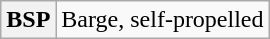<table class="wikitable">
<tr>
<th>BSP</th>
<td>Barge, self-propelled</td>
</tr>
</table>
